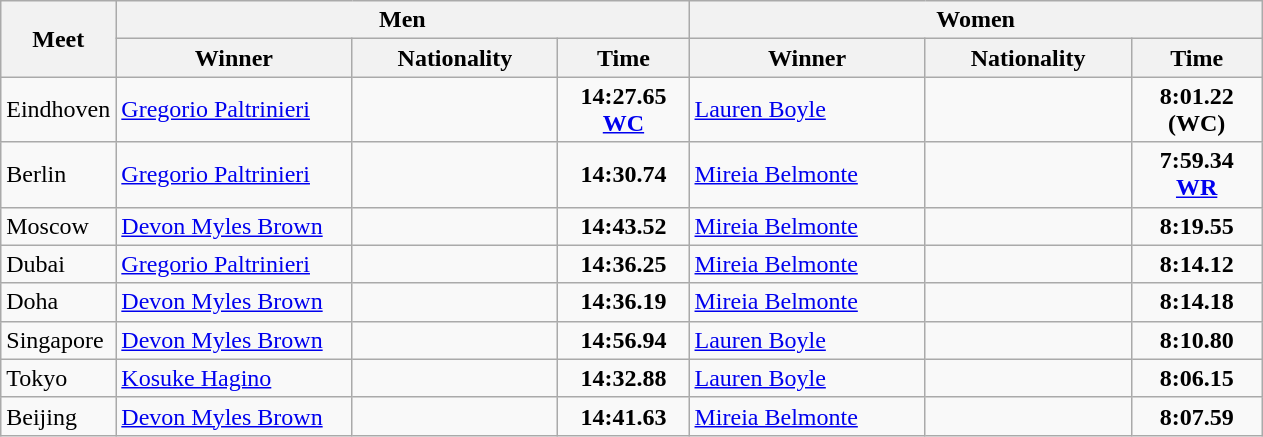<table class="wikitable">
<tr>
<th rowspan="2">Meet</th>
<th colspan="3">Men</th>
<th colspan="3">Women</th>
</tr>
<tr>
<th width=150>Winner</th>
<th width=130>Nationality</th>
<th width=80>Time</th>
<th width=150>Winner</th>
<th width=130>Nationality</th>
<th width=80>Time</th>
</tr>
<tr>
<td>Eindhoven</td>
<td><a href='#'>Gregorio Paltrinieri</a></td>
<td></td>
<td align=center><strong>14:27.65 <a href='#'>WC</a></strong></td>
<td><a href='#'>Lauren Boyle</a></td>
<td></td>
<td align=center><strong>8:01.22 (WC)</strong></td>
</tr>
<tr>
<td>Berlin</td>
<td><a href='#'>Gregorio Paltrinieri</a></td>
<td></td>
<td align=center><strong>14:30.74</strong></td>
<td><a href='#'>Mireia Belmonte</a></td>
<td></td>
<td align=center><strong>7:59.34 <a href='#'>WR</a></strong></td>
</tr>
<tr>
<td>Moscow</td>
<td><a href='#'>Devon Myles Brown</a></td>
<td></td>
<td align=center><strong>14:43.52</strong></td>
<td><a href='#'>Mireia Belmonte</a></td>
<td></td>
<td align=center><strong>8:19.55</strong></td>
</tr>
<tr>
<td>Dubai</td>
<td><a href='#'>Gregorio Paltrinieri</a></td>
<td></td>
<td align=center><strong>14:36.25</strong></td>
<td><a href='#'>Mireia Belmonte</a></td>
<td></td>
<td align=center><strong>8:14.12</strong></td>
</tr>
<tr>
<td>Doha</td>
<td><a href='#'>Devon Myles Brown</a></td>
<td></td>
<td align=center><strong>14:36.19</strong></td>
<td><a href='#'>Mireia Belmonte</a></td>
<td></td>
<td align=center><strong>8:14.18</strong></td>
</tr>
<tr>
<td>Singapore</td>
<td><a href='#'>Devon Myles Brown</a></td>
<td></td>
<td align=center><strong>14:56.94</strong></td>
<td><a href='#'>Lauren Boyle</a></td>
<td></td>
<td align=center><strong>8:10.80</strong></td>
</tr>
<tr>
<td>Tokyo</td>
<td><a href='#'>Kosuke Hagino</a></td>
<td></td>
<td align=center><strong>14:32.88</strong></td>
<td><a href='#'>Lauren Boyle</a></td>
<td></td>
<td align=center><strong>8:06.15</strong></td>
</tr>
<tr>
<td>Beijing</td>
<td><a href='#'>Devon Myles Brown</a></td>
<td></td>
<td align=center><strong>14:41.63</strong></td>
<td><a href='#'>Mireia Belmonte</a></td>
<td></td>
<td align=center><strong>8:07.59</strong></td>
</tr>
</table>
